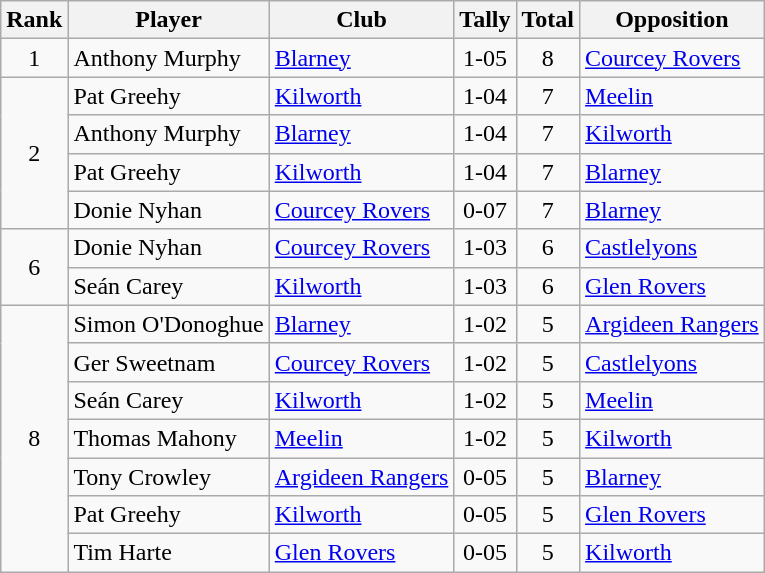<table class="wikitable">
<tr>
<th>Rank</th>
<th>Player</th>
<th>Club</th>
<th>Tally</th>
<th>Total</th>
<th>Opposition</th>
</tr>
<tr>
<td rowspan="1" style="text-align:center;">1</td>
<td>Anthony Murphy</td>
<td><a href='#'>Blarney</a></td>
<td align=center>1-05</td>
<td align=center>8</td>
<td><a href='#'>Courcey Rovers</a></td>
</tr>
<tr>
<td rowspan="4" style="text-align:center;">2</td>
<td>Pat Greehy</td>
<td><a href='#'>Kilworth</a></td>
<td align=center>1-04</td>
<td align=center>7</td>
<td><a href='#'>Meelin</a></td>
</tr>
<tr>
<td>Anthony Murphy</td>
<td><a href='#'>Blarney</a></td>
<td align=center>1-04</td>
<td align=center>7</td>
<td><a href='#'>Kilworth</a></td>
</tr>
<tr>
<td>Pat Greehy</td>
<td><a href='#'>Kilworth</a></td>
<td align=center>1-04</td>
<td align=center>7</td>
<td><a href='#'>Blarney</a></td>
</tr>
<tr>
<td>Donie Nyhan</td>
<td><a href='#'>Courcey Rovers</a></td>
<td align=center>0-07</td>
<td align=center>7</td>
<td><a href='#'>Blarney</a></td>
</tr>
<tr>
<td rowspan="2" style="text-align:center;">6</td>
<td>Donie Nyhan</td>
<td><a href='#'>Courcey Rovers</a></td>
<td align=center>1-03</td>
<td align=center>6</td>
<td><a href='#'>Castlelyons</a></td>
</tr>
<tr>
<td>Seán Carey</td>
<td><a href='#'>Kilworth</a></td>
<td align=center>1-03</td>
<td align=center>6</td>
<td><a href='#'>Glen Rovers</a></td>
</tr>
<tr>
<td rowspan="7" style="text-align:center;">8</td>
<td>Simon O'Donoghue</td>
<td><a href='#'>Blarney</a></td>
<td align=center>1-02</td>
<td align=center>5</td>
<td><a href='#'>Argideen Rangers</a></td>
</tr>
<tr>
<td>Ger Sweetnam</td>
<td><a href='#'>Courcey Rovers</a></td>
<td align=center>1-02</td>
<td align=center>5</td>
<td><a href='#'>Castlelyons</a></td>
</tr>
<tr>
<td>Seán Carey</td>
<td><a href='#'>Kilworth</a></td>
<td align=center>1-02</td>
<td align=center>5</td>
<td><a href='#'>Meelin</a></td>
</tr>
<tr>
<td>Thomas Mahony</td>
<td><a href='#'>Meelin</a></td>
<td align=center>1-02</td>
<td align=center>5</td>
<td><a href='#'>Kilworth</a></td>
</tr>
<tr>
<td>Tony Crowley</td>
<td><a href='#'>Argideen Rangers</a></td>
<td align=center>0-05</td>
<td align=center>5</td>
<td><a href='#'>Blarney</a></td>
</tr>
<tr>
<td>Pat Greehy</td>
<td><a href='#'>Kilworth</a></td>
<td align=center>0-05</td>
<td align=center>5</td>
<td><a href='#'>Glen Rovers</a></td>
</tr>
<tr>
<td>Tim Harte</td>
<td><a href='#'>Glen Rovers</a></td>
<td align=center>0-05</td>
<td align=center>5</td>
<td><a href='#'>Kilworth</a></td>
</tr>
</table>
